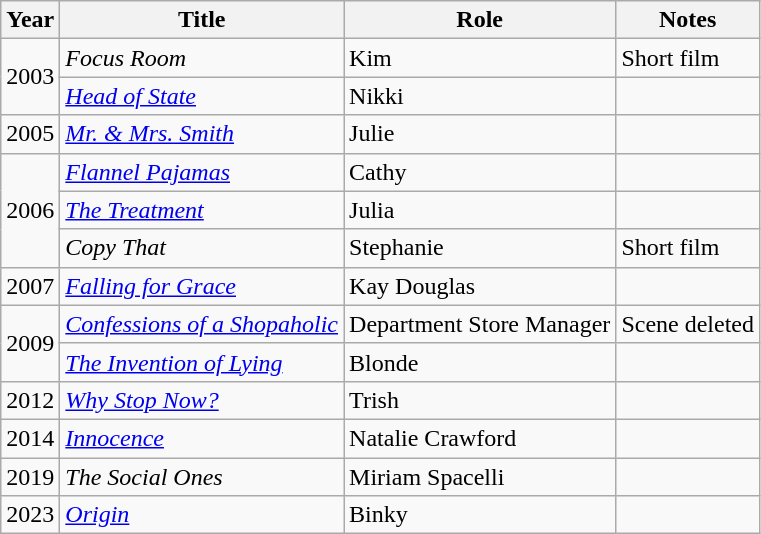<table class="wikitable sortable">
<tr>
<th>Year</th>
<th>Title</th>
<th>Role</th>
<th class="unsortable">Notes</th>
</tr>
<tr>
<td rowspan="2">2003</td>
<td><em>Focus Room</em></td>
<td>Kim</td>
<td>Short film</td>
</tr>
<tr>
<td><em><a href='#'>Head of State</a></em></td>
<td>Nikki</td>
<td></td>
</tr>
<tr>
<td>2005</td>
<td><em><a href='#'>Mr. & Mrs. Smith</a></em></td>
<td>Julie</td>
<td></td>
</tr>
<tr>
<td rowspan="3">2006</td>
<td><em><a href='#'>Flannel Pajamas</a></em></td>
<td>Cathy</td>
<td></td>
</tr>
<tr>
<td><em><a href='#'>The Treatment</a></em></td>
<td>Julia</td>
<td></td>
</tr>
<tr>
<td><em>Copy That</em></td>
<td>Stephanie</td>
<td>Short film</td>
</tr>
<tr>
<td>2007</td>
<td><em><a href='#'>Falling for Grace</a></em></td>
<td>Kay Douglas</td>
<td></td>
</tr>
<tr>
<td rowspan="2">2009</td>
<td><em><a href='#'>Confessions of a Shopaholic</a></em></td>
<td>Department Store Manager</td>
<td>Scene deleted</td>
</tr>
<tr>
<td><em><a href='#'>The Invention of Lying</a></em></td>
<td>Blonde</td>
<td></td>
</tr>
<tr>
<td>2012</td>
<td><em><a href='#'>Why Stop Now?</a></em></td>
<td>Trish</td>
<td></td>
</tr>
<tr>
<td>2014</td>
<td><em><a href='#'>Innocence</a></em></td>
<td>Natalie Crawford</td>
<td></td>
</tr>
<tr>
<td>2019</td>
<td><em>The Social Ones</em></td>
<td>Miriam Spacelli</td>
<td></td>
</tr>
<tr>
<td>2023</td>
<td><em><a href='#'>Origin</a></em></td>
<td>Binky</td>
<td></td>
</tr>
</table>
